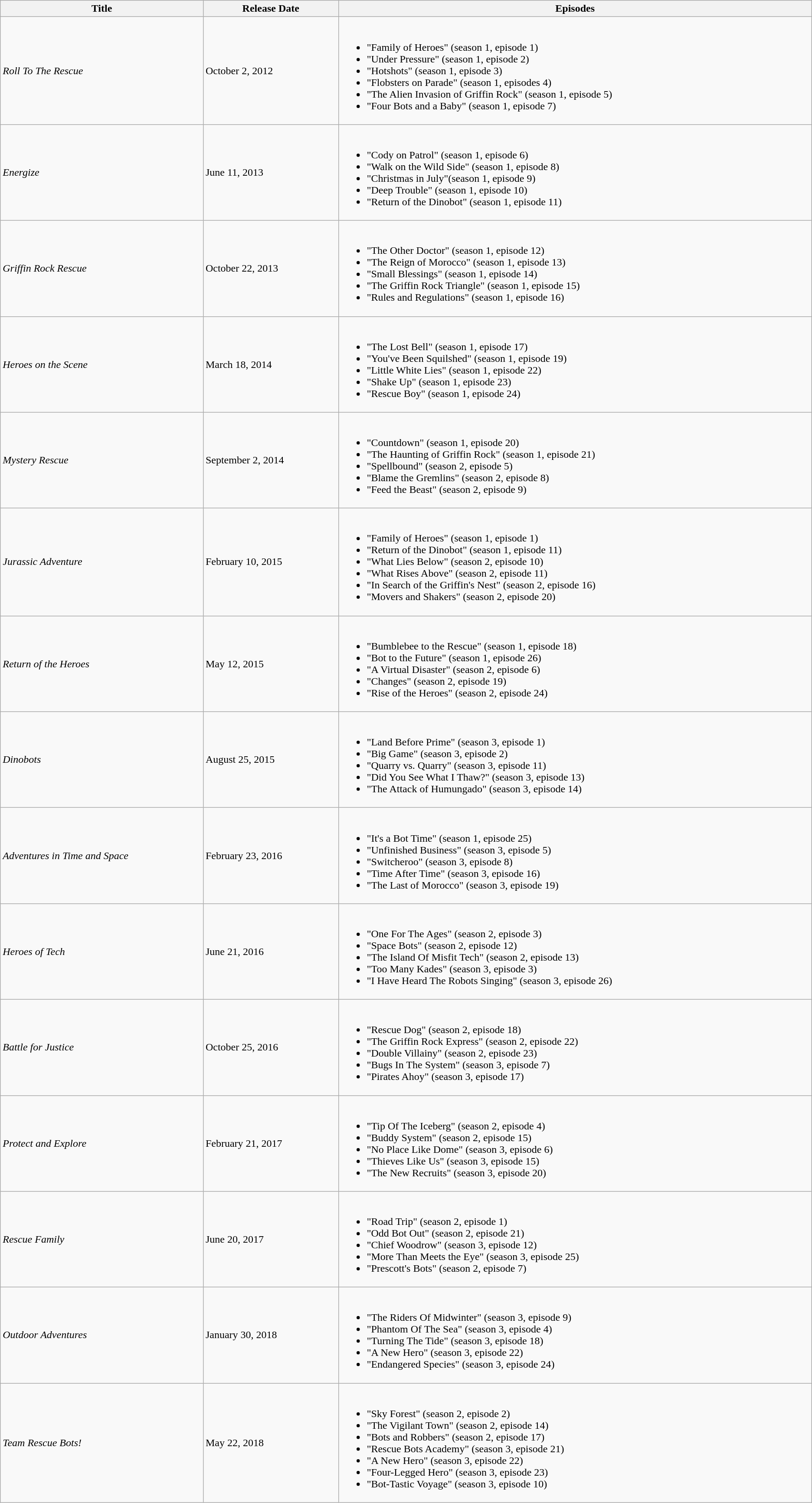<table class="wikitable">
<tr>
<th style="width:15%;">Title</th>
<th style="width:10%;">Release Date</th>
<th style="width:35%;">Episodes</th>
</tr>
<tr>
<td><em>Roll To The Rescue</em></td>
<td>October 2, 2012</td>
<td><br><ul><li>"Family of Heroes" (season 1, episode 1)</li><li>"Under Pressure" (season 1, episode 2)</li><li>"Hotshots" (season 1, episode 3)</li><li>"Flobsters on Parade" (season 1, episodes 4)</li><li>"The Alien Invasion of Griffin Rock" (season 1, episode 5)</li><li>"Four Bots and a Baby" (season 1, episode 7)</li></ul></td>
</tr>
<tr>
<td><em>Energize</em></td>
<td>June 11, 2013</td>
<td><br><ul><li>"Cody on Patrol" (season 1, episode 6)</li><li>"Walk on the Wild Side" (season 1, episode 8)</li><li>"Christmas in July"(season 1, episode 9)</li><li>"Deep Trouble" (season 1, episode 10)</li><li>"Return of the Dinobot" (season 1, episode 11)</li></ul></td>
</tr>
<tr>
<td><em>Griffin Rock Rescue</em></td>
<td>October 22, 2013</td>
<td><br><ul><li>"The Other Doctor" (season 1, episode 12)</li><li>"The Reign of Morocco" (season 1, episode 13)</li><li>"Small Blessings" (season 1, episode 14)</li><li>"The Griffin Rock Triangle" (season 1, episode 15)</li><li>"Rules and Regulations" (season 1, episode 16)</li></ul></td>
</tr>
<tr>
<td><em>Heroes on the Scene</em></td>
<td>March 18, 2014</td>
<td><br><ul><li>"The Lost Bell" (season 1, episode 17)</li><li>"You've Been Squilshed" (season 1, episode 19)</li><li>"Little White Lies" (season 1, episode 22)</li><li>"Shake Up" (season 1, episode 23)</li><li>"Rescue Boy" (season 1, episode 24)</li></ul></td>
</tr>
<tr>
<td><em>Mystery Rescue</em></td>
<td>September 2, 2014</td>
<td><br><ul><li>"Countdown" (season 1, episode 20)</li><li>"The Haunting of Griffin Rock" (season 1, episode 21)</li><li>"Spellbound" (season 2, episode 5)</li><li>"Blame the Gremlins" (season 2, episode 8)</li><li>"Feed the Beast" (season 2, episode 9)</li></ul></td>
</tr>
<tr>
<td><em>Jurassic Adventure</em></td>
<td>February 10, 2015</td>
<td><br><ul><li>"Family of Heroes" (season 1, episode 1)</li><li>"Return of the Dinobot" (season 1, episode 11)</li><li>"What Lies Below" (season 2, episode 10)</li><li>"What Rises Above" (season 2, episode 11)</li><li>"In Search of the Griffin's Nest" (season 2, episode 16)</li><li>"Movers and Shakers" (season 2, episode 20)</li></ul></td>
</tr>
<tr>
<td><em>Return of the Heroes</em></td>
<td>May 12, 2015</td>
<td><br><ul><li>"Bumblebee to the Rescue" (season 1, episode 18)</li><li>"Bot to the Future" (season 1, episode 26)</li><li>"A Virtual Disaster" (season 2, episode 6)</li><li>"Changes" (season 2, episode 19)</li><li>"Rise of the Heroes" (season 2, episode 24)</li></ul></td>
</tr>
<tr>
<td><em>Dinobots</em></td>
<td>August 25, 2015</td>
<td><br><ul><li>"Land Before Prime" (season 3, episode 1)</li><li>"Big Game" (season 3, episode 2)</li><li>"Quarry vs. Quarry" (season 3, episode 11)</li><li>"Did You See What I Thaw?" (season 3, episode 13)</li><li>"The Attack of Humungado" (season 3, episode 14)</li></ul></td>
</tr>
<tr>
<td><em>Adventures in Time and Space</em></td>
<td>February 23, 2016</td>
<td><br><ul><li>"It's a Bot Time" (season 1, episode 25)</li><li>"Unfinished Business" (season 3, episode 5)</li><li>"Switcheroo" (season 3, episode 8)</li><li>"Time After Time" (season 3, episode 16)</li><li>"The Last of Morocco" (season 3, episode 19)</li></ul></td>
</tr>
<tr>
<td><em>Heroes of Tech</em></td>
<td>June 21, 2016</td>
<td><br><ul><li>"One For The Ages" (season 2, episode 3)</li><li>"Space Bots" (season 2, episode 12)</li><li>"The Island Of Misfit Tech" (season 2, episode 13)</li><li>"Too Many Kades" (season 3, episode 3)</li><li>"I Have Heard The Robots Singing" (season 3, episode 26)</li></ul></td>
</tr>
<tr>
<td><em>Battle for Justice</em></td>
<td>October 25, 2016</td>
<td><br><ul><li>"Rescue Dog" (season 2, episode 18)</li><li>"The Griffin Rock Express" (season 2, episode 22)</li><li>"Double Villainy" (season 2, episode 23)</li><li>"Bugs In The System" (season 3, episode 7)</li><li>"Pirates Ahoy" (season 3, episode 17)</li></ul></td>
</tr>
<tr>
<td><em>Protect and Explore</em></td>
<td>February 21, 2017</td>
<td><br><ul><li>"Tip Of The Iceberg" (season 2, episode 4)</li><li>"Buddy System" (season 2, episode 15)</li><li>"No Place Like Dome" (season 3, episode 6)</li><li>"Thieves Like Us" (season 3, episode 15)</li><li>"The New Recruits" (season 3, episode 20)</li></ul></td>
</tr>
<tr>
<td><em>Rescue Family</em></td>
<td>June 20, 2017</td>
<td><br><ul><li>"Road Trip" (season 2, episode 1)</li><li>"Odd Bot Out" (season 2, episode 21)</li><li>"Chief Woodrow" (season 3, episode 12)</li><li>"More Than Meets the Eye" (season 3, episode 25)</li><li>"Prescott's Bots" (season 2, episode 7)</li></ul></td>
</tr>
<tr>
<td><em>Outdoor Adventures</em></td>
<td>January 30, 2018</td>
<td><br><ul><li>"The Riders Of Midwinter" (season 3, episode 9)</li><li>"Phantom Of The Sea" (season 3, episode 4)</li><li>"Turning The Tide" (season 3, episode 18)</li><li>"A New Hero"  (season 3, episode 22)</li><li>"Endangered Species"  (season 3, episode 24)</li></ul></td>
</tr>
<tr>
<td><em>Team Rescue Bots!</em></td>
<td>May 22, 2018</td>
<td><br><ul><li>"Sky Forest" (season 2, episode 2)</li><li>"The Vigilant Town" (season 2, episode 14)</li><li>"Bots and Robbers" (season 2, episode 17)</li><li>"Rescue Bots Academy"  (season 3, episode 21)</li><li>"A New Hero"  (season 3, episode 22)</li><li>"Four-Legged Hero"  (season 3, episode 23)</li><li>"Bot-Tastic Voyage"  (season 3, episode 10)</li></ul></td>
</tr>
</table>
